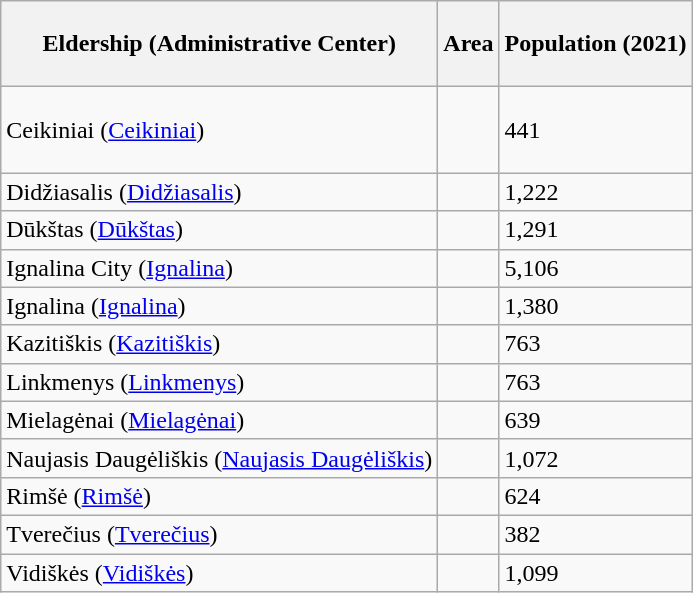<table class="sortable wikitable" style="text-align: left; margin: 0 0 0 0;">
<tr>
<th scope="col" height="50px">Eldership (Administrative Center)</th>
<th scope="col">Area</th>
<th scope="col"><strong>Population (2021)</strong></th>
</tr>
<tr>
<td scope="row" height="50px">Ceikiniai (<a href='#'>Ceikiniai</a>)</td>
<td></td>
<td>441</td>
</tr>
<tr>
<td>Didžiasalis (<a href='#'>Didžiasalis</a>)</td>
<td></td>
<td>1,222</td>
</tr>
<tr>
<td>Dūkštas (<a href='#'>Dūkštas</a>)</td>
<td></td>
<td>1,291</td>
</tr>
<tr>
<td>Ignalina City (<a href='#'>Ignalina</a>)</td>
<td></td>
<td>5,106</td>
</tr>
<tr>
<td>Ignalina (<a href='#'>Ignalina</a>)</td>
<td></td>
<td>1,380</td>
</tr>
<tr>
<td>Kazitiškis (<a href='#'>Kazitiškis</a>)</td>
<td></td>
<td>763</td>
</tr>
<tr>
<td>Linkmenys (<a href='#'>Linkmenys</a>)</td>
<td></td>
<td>763</td>
</tr>
<tr>
<td>Mielagėnai (<a href='#'>Mielagėnai</a>)</td>
<td></td>
<td>639</td>
</tr>
<tr>
<td>Naujasis Daugėliškis (<a href='#'>Naujasis Daugėliškis</a>)</td>
<td></td>
<td>1,072</td>
</tr>
<tr>
<td>Rimšė (<a href='#'>Rimšė</a>)</td>
<td></td>
<td>624</td>
</tr>
<tr>
<td>Tverečius (<a href='#'>Tverečius</a>)</td>
<td></td>
<td>382</td>
</tr>
<tr>
<td>Vidiškės (<a href='#'>Vidiškės</a>)</td>
<td></td>
<td>1,099</td>
</tr>
</table>
